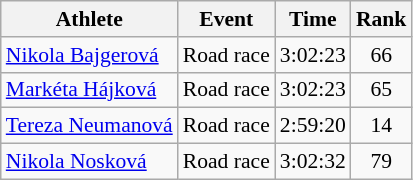<table class="wikitable" style="font-size:90%">
<tr>
<th>Athlete</th>
<th>Event</th>
<th>Time</th>
<th>Rank</th>
</tr>
<tr align=center>
<td align=left><a href='#'>Nikola Bajgerová</a></td>
<td align=left>Road race</td>
<td>3:02:23</td>
<td>66</td>
</tr>
<tr align=center>
<td align=left><a href='#'>Markéta Hájková</a></td>
<td align=left>Road race</td>
<td>3:02:23</td>
<td>65</td>
</tr>
<tr align=center>
<td align=left><a href='#'>Tereza Neumanová</a></td>
<td align=left>Road race</td>
<td>2:59:20</td>
<td>14</td>
</tr>
<tr align=center>
<td align=left><a href='#'>Nikola Nosková</a></td>
<td align=left>Road race</td>
<td>3:02:32</td>
<td>79</td>
</tr>
</table>
